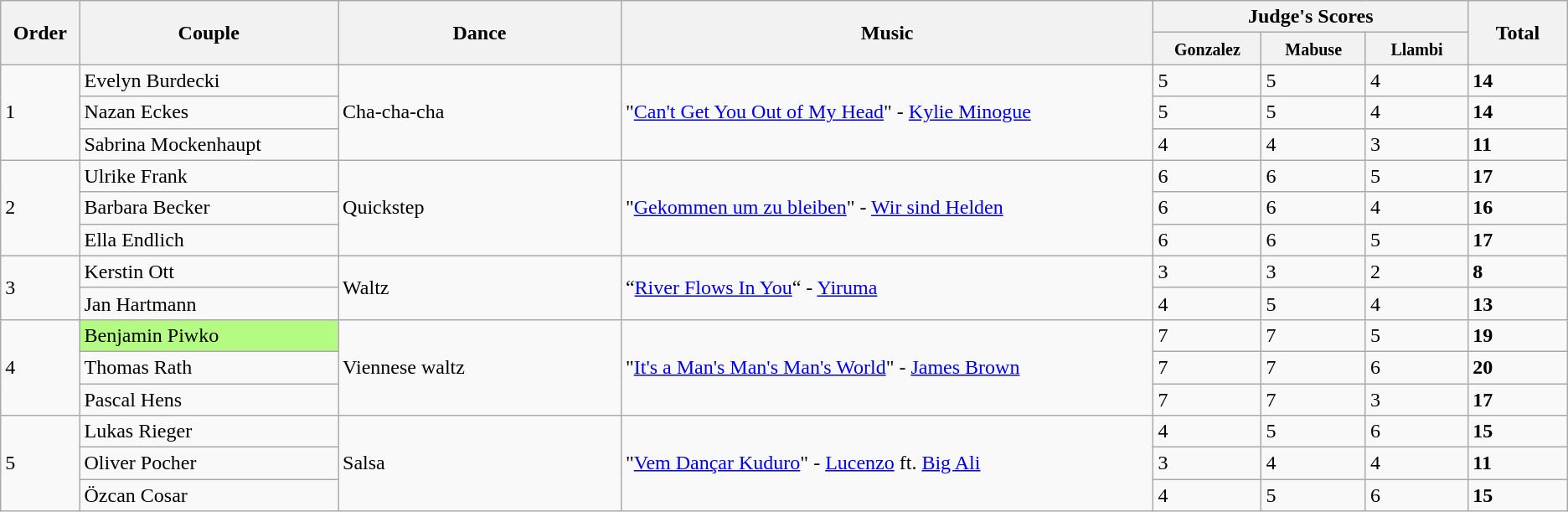<table class="wikitable sortable center">
<tr>
<th rowspan="2" style="width: 4em">Order</th>
<th rowspan="2" style="width: 17em">Couple</th>
<th rowspan="2" style="width: 20em">Dance</th>
<th rowspan="2" style="width: 40em">Music</th>
<th colspan="3">Judge's Scores</th>
<th rowspan="2" style="width: 6em">Total</th>
</tr>
<tr>
<th style="width: 6em"><small>Gonzalez</small></th>
<th style="width: 6em"><small>Mabuse</small></th>
<th style="width: 6em"><small>Llambi</small></th>
</tr>
<tr>
<td rowspan=3>1</td>
<td>Evelyn Burdecki</td>
<td rowspan=3>Cha-cha-cha</td>
<td rowspan=3>"<a href='#'>Can't Get You Out of My Head</a>" - <a href='#'>Kylie Minogue</a></td>
<td>5</td>
<td>5</td>
<td>4</td>
<td><strong>14</strong></td>
</tr>
<tr>
<td>Nazan Eckes</td>
<td>5</td>
<td>5</td>
<td>4</td>
<td><strong>14</strong></td>
</tr>
<tr>
<td>Sabrina Mockenhaupt</td>
<td>4</td>
<td>4</td>
<td>3</td>
<td><strong>11</strong></td>
</tr>
<tr>
<td rowspan=3>2</td>
<td>Ulrike Frank</td>
<td rowspan=3>Quickstep</td>
<td rowspan=3>"<a href='#'>Gekommen um zu bleiben</a>" - <a href='#'>Wir sind Helden</a></td>
<td>6</td>
<td>6</td>
<td>5</td>
<td><strong>17</strong></td>
</tr>
<tr>
<td>Barbara Becker</td>
<td>6</td>
<td>6</td>
<td>4</td>
<td><strong>16</strong></td>
</tr>
<tr>
<td>Ella Endlich</td>
<td>6</td>
<td>6</td>
<td>5</td>
<td><strong>17</strong></td>
</tr>
<tr>
<td rowspan=2>3</td>
<td>Kerstin Ott</td>
<td rowspan=2>Waltz</td>
<td rowspan=2>“<a href='#'>River Flows In You</a>“ - <a href='#'>Yiruma</a></td>
<td>3</td>
<td>3</td>
<td>2</td>
<td><strong>8</strong></td>
</tr>
<tr>
<td>Jan Hartmann</td>
<td>4</td>
<td>5</td>
<td>4</td>
<td><strong>13</strong></td>
</tr>
<tr>
<td rowspan=3>4</td>
<td bgcolor=#B4FB84>Benjamin Piwko</td>
<td rowspan=3>Viennese waltz</td>
<td rowspan=3>"<a href='#'>It's a Man's Man's Man's World</a>" - <a href='#'>James Brown</a></td>
<td>7</td>
<td>7</td>
<td>5</td>
<td><strong>19</strong></td>
</tr>
<tr>
<td>Thomas Rath</td>
<td>7</td>
<td>7</td>
<td>6</td>
<td><strong>20</strong></td>
</tr>
<tr>
<td>Pascal Hens</td>
<td>7</td>
<td>7</td>
<td>3</td>
<td><strong>17</strong></td>
</tr>
<tr>
<td rowspan=3>5</td>
<td>Lukas Rieger</td>
<td rowspan=3>Salsa</td>
<td rowspan=3>"<a href='#'>Vem Dançar Kuduro</a>" - <a href='#'>Lucenzo</a> ft. <a href='#'>Big Ali</a></td>
<td>4</td>
<td>5</td>
<td>6</td>
<td><strong>15</strong></td>
</tr>
<tr>
<td>Oliver Pocher</td>
<td>3</td>
<td>4</td>
<td>4</td>
<td><strong>11</strong></td>
</tr>
<tr>
<td>Özcan Cosar</td>
<td>4</td>
<td>5</td>
<td>6</td>
<td><strong>15</strong></td>
</tr>
</table>
